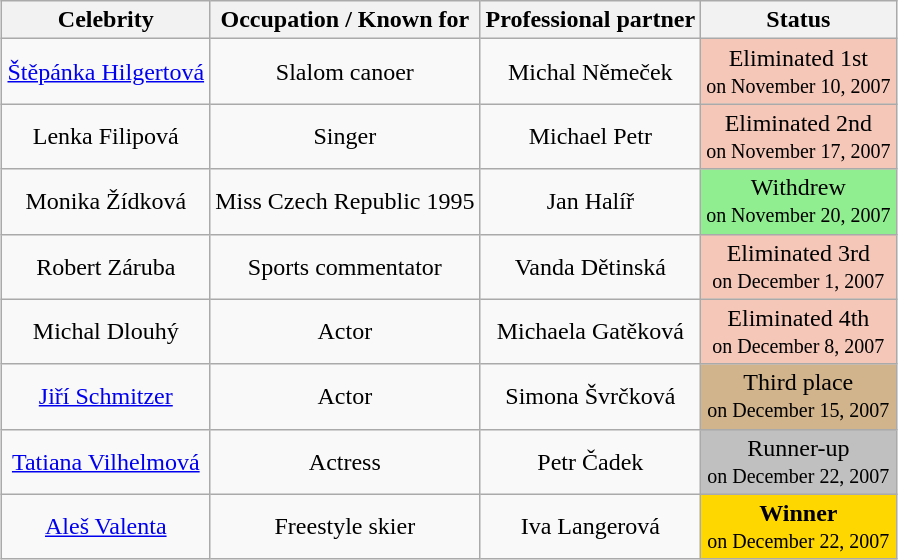<table class="wikitable" style="margin: auto; text-align: center;">
<tr>
<th>Celebrity</th>
<th>Occupation / Known for</th>
<th>Professional partner</th>
<th>Status</th>
</tr>
<tr>
<td><a href='#'>Štěpánka Hilgertová</a></td>
<td>Slalom canoer</td>
<td>Michal Němeček</td>
<td bgcolor="#F4C7B8">Eliminated 1st<br><small>on November 10, 2007</small></td>
</tr>
<tr>
<td>Lenka Filipová</td>
<td>Singer</td>
<td>Michael Petr</td>
<td bgcolor="#F4C7B8">Eliminated 2nd<br><small>on November 17, 2007</small></td>
</tr>
<tr>
<td>Monika Žídková</td>
<td>Miss Czech Republic 1995</td>
<td>Jan Halíř</td>
<td bgcolor="lightgreen">Withdrew<br><small>on November 20, 2007</small></td>
</tr>
<tr>
<td>Robert Záruba</td>
<td>Sports commentator</td>
<td>Vanda Dětinská</td>
<td bgcolor="#F4C7B8">Eliminated 3rd<br><small>on December 1, 2007</small></td>
</tr>
<tr>
<td>Michal Dlouhý</td>
<td>Actor</td>
<td>Michaela Gatěková</td>
<td bgcolor="#F4C7B8">Eliminated 4th<br><small>on December 8, 2007</small></td>
</tr>
<tr>
<td><a href='#'>Jiří Schmitzer</a></td>
<td>Actor</td>
<td>Simona Švrčková</td>
<td bgcolor="tan">Third place<br><small>on December 15, 2007</small></td>
</tr>
<tr>
<td><a href='#'>Tatiana Vilhelmová</a></td>
<td>Actress</td>
<td>Petr Čadek</td>
<td bgcolor="silver">Runner-up<br><small>on December 22, 2007</small></td>
</tr>
<tr>
<td><a href='#'>Aleš Valenta</a></td>
<td>Freestyle skier</td>
<td>Iva Langerová</td>
<td bgcolor="gold"><strong>Winner</strong><br><small> on December 22, 2007 </small></td>
</tr>
</table>
